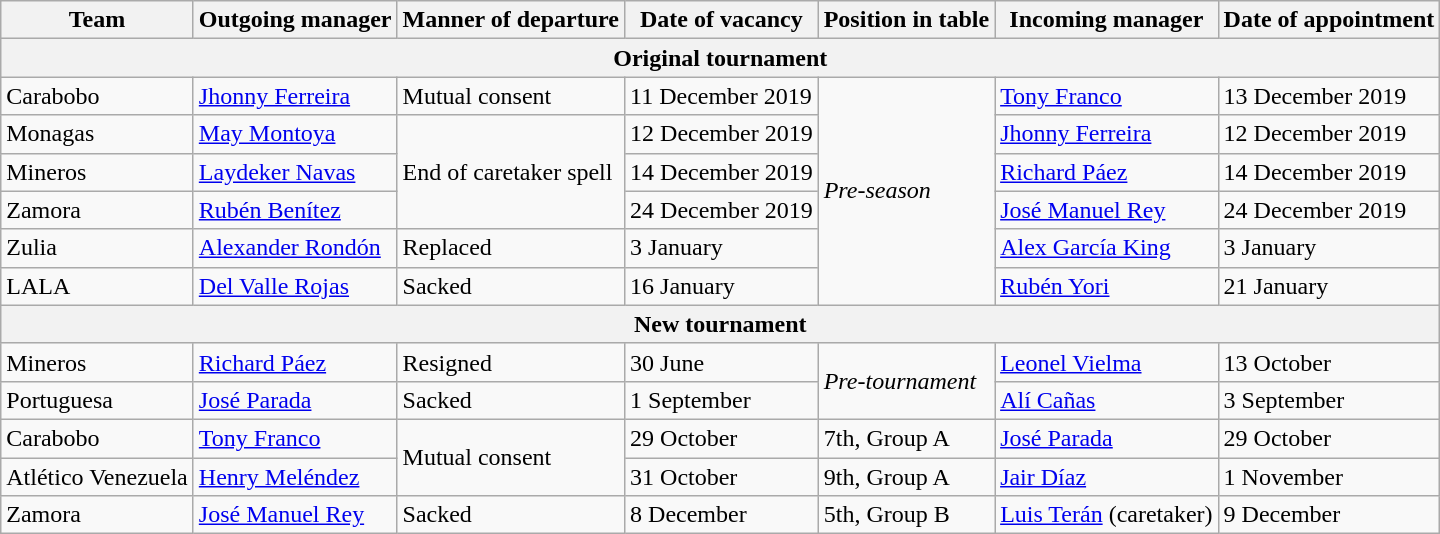<table class="wikitable sortable">
<tr>
<th>Team</th>
<th>Outgoing manager</th>
<th>Manner of departure</th>
<th>Date of vacancy</th>
<th>Position in table</th>
<th>Incoming manager</th>
<th>Date of appointment</th>
</tr>
<tr>
<th colspan=7>Original tournament</th>
</tr>
<tr>
<td>Carabobo</td>
<td> <a href='#'>Jhonny Ferreira</a></td>
<td>Mutual consent</td>
<td>11 December 2019</td>
<td rowspan=6><em>Pre-season</em></td>
<td> <a href='#'>Tony Franco</a></td>
<td>13 December 2019</td>
</tr>
<tr>
<td>Monagas</td>
<td> <a href='#'>May Montoya</a></td>
<td rowspan=3>End of caretaker spell</td>
<td>12 December 2019</td>
<td> <a href='#'>Jhonny Ferreira</a></td>
<td>12 December 2019</td>
</tr>
<tr>
<td>Mineros</td>
<td> <a href='#'>Laydeker Navas</a></td>
<td>14 December 2019</td>
<td> <a href='#'>Richard Páez</a></td>
<td>14 December 2019</td>
</tr>
<tr>
<td>Zamora</td>
<td> <a href='#'>Rubén Benítez</a></td>
<td>24 December 2019</td>
<td> <a href='#'>José Manuel Rey</a></td>
<td>24 December 2019</td>
</tr>
<tr>
<td>Zulia</td>
<td> <a href='#'>Alexander Rondón</a></td>
<td>Replaced</td>
<td>3 January</td>
<td> <a href='#'>Alex García King</a></td>
<td>3 January</td>
</tr>
<tr>
<td>LALA</td>
<td> <a href='#'>Del Valle Rojas</a></td>
<td>Sacked</td>
<td>16 January</td>
<td> <a href='#'>Rubén Yori</a></td>
<td>21 January</td>
</tr>
<tr>
<th colspan=7>New tournament</th>
</tr>
<tr>
<td>Mineros</td>
<td> <a href='#'>Richard Páez</a></td>
<td>Resigned</td>
<td>30 June</td>
<td rowspan=2><em>Pre-tournament</em></td>
<td> <a href='#'>Leonel Vielma</a></td>
<td>13 October</td>
</tr>
<tr>
<td>Portuguesa</td>
<td> <a href='#'>José Parada</a></td>
<td>Sacked</td>
<td>1 September</td>
<td> <a href='#'>Alí Cañas</a></td>
<td>3 September</td>
</tr>
<tr>
<td>Carabobo</td>
<td> <a href='#'>Tony Franco</a></td>
<td rowspan=2>Mutual consent</td>
<td>29 October</td>
<td>7th, Group A</td>
<td> <a href='#'>José Parada</a></td>
<td>29 October</td>
</tr>
<tr>
<td>Atlético Venezuela</td>
<td> <a href='#'>Henry Meléndez</a></td>
<td>31 October</td>
<td>9th, Group A</td>
<td> <a href='#'>Jair Díaz</a></td>
<td>1 November</td>
</tr>
<tr>
<td>Zamora</td>
<td> <a href='#'>José Manuel Rey</a></td>
<td>Sacked</td>
<td>8 December</td>
<td>5th, Group B</td>
<td> <a href='#'>Luis Terán</a> (caretaker)</td>
<td>9 December</td>
</tr>
</table>
